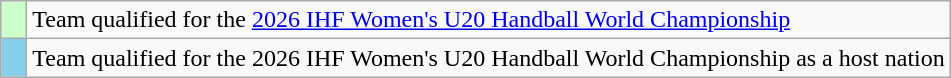<table class="wikitable" style="text-align: center;">
<tr>
<td width=10px bgcolor=#ccffcc></td>
<td align=left>Team qualified for the <a href='#'>2026 IHF Women's U20 Handball World Championship</a></td>
</tr>
<tr>
<td width=10px bgcolor=skyblue></td>
<td align=left>Team qualified for the 2026 IHF Women's U20 Handball World Championship as a host nation</td>
</tr>
</table>
